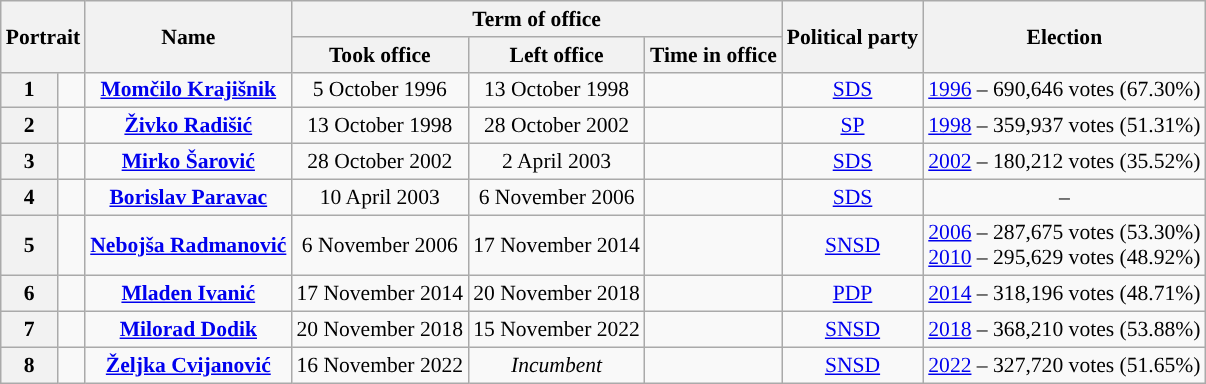<table class="wikitable sortable" style="text-align: center;font-size:90%; border:1px #AAAAFF solid">
<tr>
<th rowspan=2 colspan=2>Portrait</th>
<th rowspan=2>Name<br></th>
<th colspan=3>Term of office</th>
<th rowspan=2>Political party</th>
<th rowspan=2>Election</th>
</tr>
<tr>
<th>Took office</th>
<th>Left office</th>
<th>Time in office</th>
</tr>
<tr>
<th style="background:">1</th>
<td></td>
<td><strong><a href='#'>Momčilo Krajišnik</a></strong><br></td>
<td>5 October 1996</td>
<td>13 October 1998</td>
<td></td>
<td><a href='#'>SDS</a></td>
<td><a href='#'>1996</a> – 690,646 votes (67.30%)</td>
</tr>
<tr>
<th style="background:">2</th>
<td></td>
<td><strong><a href='#'>Živko Radišić</a></strong><br></td>
<td>13 October 1998</td>
<td>28 October 2002</td>
<td></td>
<td><a href='#'>SP</a></td>
<td><a href='#'>1998</a> – 359,937 votes (51.31%)</td>
</tr>
<tr>
<th style="background:">3</th>
<td></td>
<td><strong><a href='#'>Mirko Šarović</a></strong><br></td>
<td>28 October 2002</td>
<td>2 April 2003</td>
<td></td>
<td><a href='#'>SDS</a></td>
<td><a href='#'>2002</a> – 180,212 votes (35.52%)</td>
</tr>
<tr>
<th style="background:">4</th>
<td></td>
<td><strong><a href='#'>Borislav Paravac</a></strong><br></td>
<td>10 April 2003</td>
<td>6 November 2006</td>
<td></td>
<td><a href='#'>SDS</a></td>
<td>–</td>
</tr>
<tr>
<th style="background:">5</th>
<td></td>
<td><strong><a href='#'>Nebojša Radmanović</a></strong><br></td>
<td>6 November 2006</td>
<td>17 November 2014</td>
<td></td>
<td><a href='#'>SNSD</a></td>
<td><a href='#'>2006</a> – 287,675 votes (53.30%)<br><a href='#'>2010</a> – 295,629 votes (48.92%)</td>
</tr>
<tr>
<th style="background:">6</th>
<td></td>
<td><strong><a href='#'>Mladen Ivanić</a></strong><br></td>
<td>17 November 2014</td>
<td>20 November 2018</td>
<td></td>
<td><a href='#'>PDP</a></td>
<td><a href='#'>2014</a> – 318,196 votes (48.71%)</td>
</tr>
<tr>
<th style="background:">7</th>
<td></td>
<td><strong><a href='#'>Milorad Dodik</a></strong><br></td>
<td>20 November 2018</td>
<td>15 November 2022</td>
<td></td>
<td><a href='#'>SNSD</a></td>
<td><a href='#'>2018</a> – 368,210 votes (53.88%)</td>
</tr>
<tr>
<th style="background:">8</th>
<td></td>
<td><strong><a href='#'>Željka Cvijanović</a></strong><br></td>
<td>16 November 2022</td>
<td><em>Incumbent</em></td>
<td></td>
<td><a href='#'>SNSD</a></td>
<td><a href='#'>2022</a> – 327,720 votes (51.65%)</td>
</tr>
</table>
